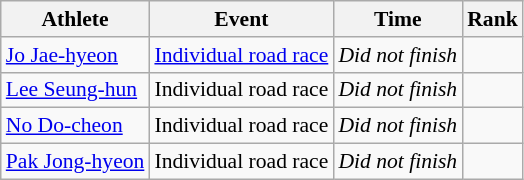<table class=wikitable style="font-size:90%">
<tr>
<th>Athlete</th>
<th>Event</th>
<th>Time</th>
<th>Rank</th>
</tr>
<tr>
<td><a href='#'>Jo Jae-hyeon</a></td>
<td><a href='#'>Individual road race</a></td>
<td><em>Did not finish</em></td>
<td></td>
</tr>
<tr>
<td><a href='#'>Lee Seung-hun</a></td>
<td>Individual road race</td>
<td><em>Did not finish</em></td>
<td></td>
</tr>
<tr>
<td><a href='#'>No Do-cheon</a></td>
<td>Individual road race</td>
<td><em>Did not finish</em></td>
<td></td>
</tr>
<tr>
<td><a href='#'>Pak Jong-hyeon</a></td>
<td>Individual road race</td>
<td><em>Did not finish</em></td>
<td></td>
</tr>
</table>
